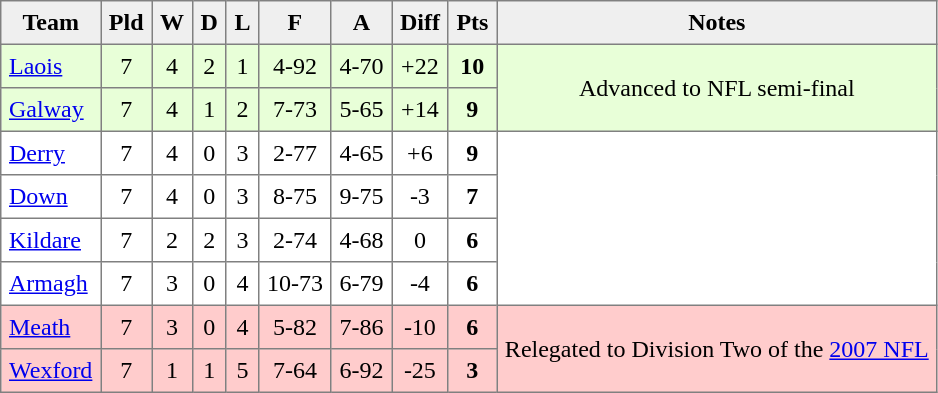<table style=border-collapse:collapse border=1 cellspacing=0 cellpadding=5>
<tr align=center bgcolor=#efefef>
<th>Team</th>
<th>Pld</th>
<th>W</th>
<th>D</th>
<th>L</th>
<th>F</th>
<th>A</th>
<th>Diff</th>
<th>Pts</th>
<th>Notes</th>
</tr>
<tr align=center style="background:#E8FFD8;">
<td style="text-align:left;"><a href='#'>Laois</a></td>
<td>7</td>
<td>4</td>
<td>2</td>
<td>1</td>
<td>4-92</td>
<td>4-70</td>
<td>+22</td>
<td><strong>10</strong></td>
<td rowspan=2>Advanced to NFL semi-final</td>
</tr>
<tr align=center style="background:#E8FFD8;">
<td style="text-align:left;"><a href='#'>Galway</a></td>
<td>7</td>
<td>4</td>
<td>1</td>
<td>2</td>
<td>7-73</td>
<td>5-65</td>
<td>+14</td>
<td><strong>9</strong></td>
</tr>
<tr align=center style="background:#FFFFFF;">
<td style="text-align:left;"><a href='#'>Derry</a></td>
<td>7</td>
<td>4</td>
<td>0</td>
<td>3</td>
<td>2-77</td>
<td>4-65</td>
<td>+6</td>
<td><strong>9</strong></td>
<td rowspan=4></td>
</tr>
<tr align=center style="background:#FFFFFF;">
<td style="text-align:left;"><a href='#'>Down</a></td>
<td>7</td>
<td>4</td>
<td>0</td>
<td>3</td>
<td>8-75</td>
<td>9-75</td>
<td>-3</td>
<td><strong>7</strong></td>
</tr>
<tr align=center style="background:#FFFFFF;">
<td style="text-align:left;"><a href='#'>Kildare</a></td>
<td>7</td>
<td>2</td>
<td>2</td>
<td>3</td>
<td>2-74</td>
<td>4-68</td>
<td>0</td>
<td><strong>6</strong></td>
</tr>
<tr align=center style="background:#FFFFFF;">
<td style="text-align:left;"><a href='#'>Armagh</a></td>
<td>7</td>
<td>3</td>
<td>0</td>
<td>4</td>
<td>10-73</td>
<td>6-79</td>
<td>-4</td>
<td><strong>6</strong></td>
</tr>
<tr align=center style="background:#FFCCCC;">
<td style="text-align:left;"><a href='#'>Meath</a></td>
<td>7</td>
<td>3</td>
<td>0</td>
<td>4</td>
<td>5-82</td>
<td>7-86</td>
<td>-10</td>
<td><strong>6</strong></td>
<td rowspan=2>Relegated to Division Two of the <a href='#'>2007 NFL</a></td>
</tr>
<tr align=center style="background:#FFCCCC;">
<td style="text-align:left;"><a href='#'>Wexford</a></td>
<td>7</td>
<td>1</td>
<td>1</td>
<td>5</td>
<td>7-64</td>
<td>6-92</td>
<td>-25</td>
<td><strong>3</strong></td>
</tr>
</table>
